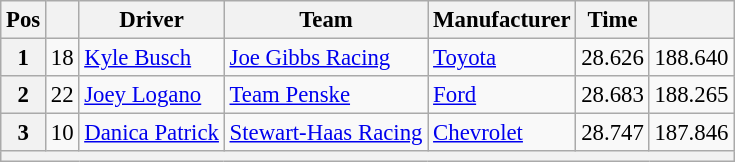<table class="wikitable" style="font-size:95%">
<tr>
<th>Pos</th>
<th></th>
<th>Driver</th>
<th>Team</th>
<th>Manufacturer</th>
<th>Time</th>
<th></th>
</tr>
<tr>
<th>1</th>
<td>18</td>
<td><a href='#'>Kyle Busch</a></td>
<td><a href='#'>Joe Gibbs Racing</a></td>
<td><a href='#'>Toyota</a></td>
<td>28.626</td>
<td>188.640</td>
</tr>
<tr>
<th>2</th>
<td>22</td>
<td><a href='#'>Joey Logano</a></td>
<td><a href='#'>Team Penske</a></td>
<td><a href='#'>Ford</a></td>
<td>28.683</td>
<td>188.265</td>
</tr>
<tr>
<th>3</th>
<td>10</td>
<td><a href='#'>Danica Patrick</a></td>
<td><a href='#'>Stewart-Haas Racing</a></td>
<td><a href='#'>Chevrolet</a></td>
<td>28.747</td>
<td>187.846</td>
</tr>
<tr>
<th colspan="7"></th>
</tr>
</table>
